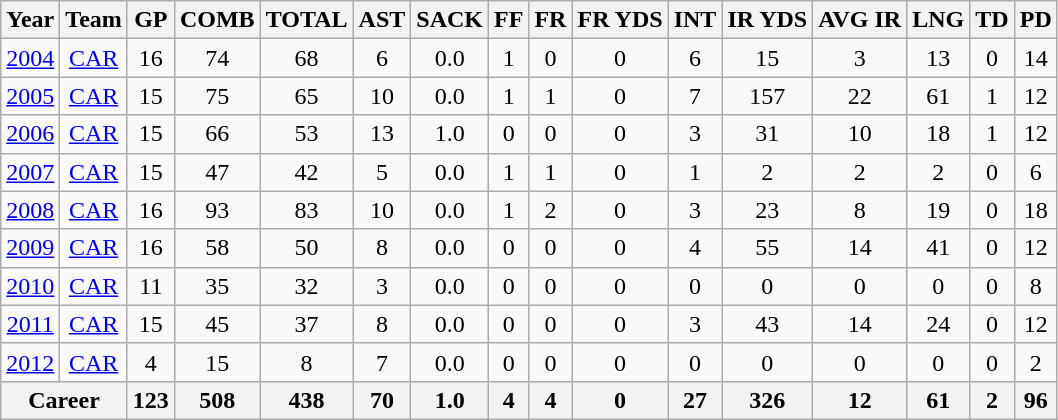<table class="wikitable" style="text-align:center">
<tr>
<th>Year</th>
<th>Team</th>
<th>GP</th>
<th>COMB</th>
<th>TOTAL</th>
<th>AST</th>
<th>SACK</th>
<th>FF</th>
<th>FR</th>
<th>FR YDS</th>
<th>INT</th>
<th>IR YDS</th>
<th>AVG IR</th>
<th>LNG</th>
<th>TD</th>
<th>PD</th>
</tr>
<tr>
<td><a href='#'>2004</a></td>
<td><a href='#'>CAR</a></td>
<td>16</td>
<td>74</td>
<td>68</td>
<td>6</td>
<td>0.0</td>
<td>1</td>
<td>0</td>
<td>0</td>
<td>6</td>
<td>15</td>
<td>3</td>
<td>13</td>
<td>0</td>
<td>14</td>
</tr>
<tr>
<td><a href='#'>2005</a></td>
<td><a href='#'>CAR</a></td>
<td>15</td>
<td>75</td>
<td>65</td>
<td>10</td>
<td>0.0</td>
<td>1</td>
<td>1</td>
<td>0</td>
<td>7</td>
<td>157</td>
<td>22</td>
<td>61</td>
<td>1</td>
<td>12</td>
</tr>
<tr>
<td><a href='#'>2006</a></td>
<td><a href='#'>CAR</a></td>
<td>15</td>
<td>66</td>
<td>53</td>
<td>13</td>
<td>1.0</td>
<td>0</td>
<td>0</td>
<td>0</td>
<td>3</td>
<td>31</td>
<td>10</td>
<td>18</td>
<td>1</td>
<td>12</td>
</tr>
<tr>
<td><a href='#'>2007</a></td>
<td><a href='#'>CAR</a></td>
<td>15</td>
<td>47</td>
<td>42</td>
<td>5</td>
<td>0.0</td>
<td>1</td>
<td>1</td>
<td>0</td>
<td>1</td>
<td>2</td>
<td>2</td>
<td>2</td>
<td>0</td>
<td>6</td>
</tr>
<tr>
<td><a href='#'>2008</a></td>
<td><a href='#'>CAR</a></td>
<td>16</td>
<td>93</td>
<td>83</td>
<td>10</td>
<td>0.0</td>
<td>1</td>
<td>2</td>
<td>0</td>
<td>3</td>
<td>23</td>
<td>8</td>
<td>19</td>
<td>0</td>
<td>18</td>
</tr>
<tr>
<td><a href='#'>2009</a></td>
<td><a href='#'>CAR</a></td>
<td>16</td>
<td>58</td>
<td>50</td>
<td>8</td>
<td>0.0</td>
<td>0</td>
<td>0</td>
<td>0</td>
<td>4</td>
<td>55</td>
<td>14</td>
<td>41</td>
<td>0</td>
<td>12</td>
</tr>
<tr>
<td><a href='#'>2010</a></td>
<td><a href='#'>CAR</a></td>
<td>11</td>
<td>35</td>
<td>32</td>
<td>3</td>
<td>0.0</td>
<td>0</td>
<td>0</td>
<td>0</td>
<td>0</td>
<td>0</td>
<td>0</td>
<td>0</td>
<td>0</td>
<td>8</td>
</tr>
<tr>
<td><a href='#'>2011</a></td>
<td><a href='#'>CAR</a></td>
<td>15</td>
<td>45</td>
<td>37</td>
<td>8</td>
<td>0.0</td>
<td>0</td>
<td>0</td>
<td>0</td>
<td>3</td>
<td>43</td>
<td>14</td>
<td>24</td>
<td>0</td>
<td>12</td>
</tr>
<tr>
<td><a href='#'>2012</a></td>
<td><a href='#'>CAR</a></td>
<td>4</td>
<td>15</td>
<td>8</td>
<td>7</td>
<td>0.0</td>
<td>0</td>
<td>0</td>
<td>0</td>
<td>0</td>
<td>0</td>
<td>0</td>
<td>0</td>
<td>0</td>
<td>2</td>
</tr>
<tr>
<th colspan="2">Career</th>
<th>123</th>
<th>508</th>
<th>438</th>
<th>70</th>
<th>1.0</th>
<th>4</th>
<th>4</th>
<th>0</th>
<th>27</th>
<th>326</th>
<th>12</th>
<th>61</th>
<th>2</th>
<th>96</th>
</tr>
</table>
